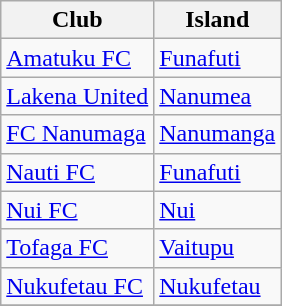<table class="wikitable sortable">
<tr>
<th>Club</th>
<th>Island</th>
</tr>
<tr>
<td><a href='#'>Amatuku FC</a></td>
<td><a href='#'>Funafuti</a></td>
</tr>
<tr>
<td><a href='#'>Lakena United</a></td>
<td><a href='#'>Nanumea</a></td>
</tr>
<tr>
<td><a href='#'>FC Nanumaga</a></td>
<td><a href='#'>Nanumanga</a></td>
</tr>
<tr>
<td><a href='#'>Nauti FC</a></td>
<td><a href='#'>Funafuti</a></td>
</tr>
<tr>
<td><a href='#'>Nui FC</a></td>
<td><a href='#'>Nui</a></td>
</tr>
<tr>
<td><a href='#'>Tofaga FC</a></td>
<td><a href='#'>Vaitupu</a></td>
</tr>
<tr>
<td><a href='#'>Nukufetau FC</a></td>
<td><a href='#'>Nukufetau</a></td>
</tr>
<tr>
</tr>
</table>
